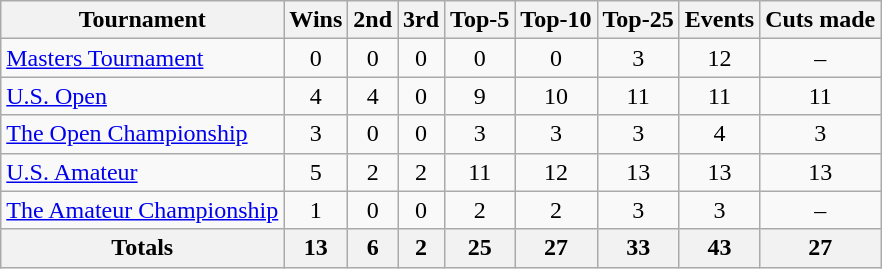<table class=wikitable style=text-align:center>
<tr>
<th>Tournament</th>
<th>Wins</th>
<th>2nd</th>
<th>3rd</th>
<th>Top-5</th>
<th>Top-10</th>
<th>Top-25</th>
<th>Events</th>
<th>Cuts made</th>
</tr>
<tr>
<td align=left><a href='#'>Masters Tournament</a></td>
<td>0</td>
<td>0</td>
<td>0</td>
<td>0</td>
<td>0</td>
<td>3</td>
<td>12</td>
<td>–</td>
</tr>
<tr>
<td align=left><a href='#'>U.S. Open</a></td>
<td>4</td>
<td>4</td>
<td>0</td>
<td>9</td>
<td>10</td>
<td>11</td>
<td>11</td>
<td>11</td>
</tr>
<tr>
<td align=left><a href='#'>The Open Championship</a></td>
<td>3</td>
<td>0</td>
<td>0</td>
<td>3</td>
<td>3</td>
<td>3</td>
<td>4</td>
<td>3</td>
</tr>
<tr>
<td align=left><a href='#'>U.S. Amateur</a></td>
<td>5</td>
<td>2</td>
<td>2</td>
<td>11</td>
<td>12</td>
<td>13</td>
<td>13</td>
<td>13</td>
</tr>
<tr>
<td align=left><a href='#'>The Amateur Championship</a></td>
<td>1</td>
<td>0</td>
<td>0</td>
<td>2</td>
<td>2</td>
<td>3</td>
<td>3</td>
<td>–</td>
</tr>
<tr>
<th>Totals</th>
<th>13</th>
<th>6</th>
<th>2</th>
<th>25</th>
<th>27</th>
<th>33</th>
<th>43</th>
<th>27</th>
</tr>
</table>
